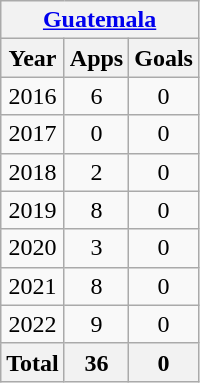<table class="wikitable" style="text-align:center">
<tr>
<th colspan=3><a href='#'>Guatemala</a></th>
</tr>
<tr>
<th>Year</th>
<th>Apps</th>
<th>Goals</th>
</tr>
<tr>
<td>2016</td>
<td>6</td>
<td>0</td>
</tr>
<tr>
<td>2017</td>
<td>0</td>
<td>0</td>
</tr>
<tr>
<td>2018</td>
<td>2</td>
<td>0</td>
</tr>
<tr>
<td>2019</td>
<td>8</td>
<td>0</td>
</tr>
<tr>
<td>2020</td>
<td>3</td>
<td>0</td>
</tr>
<tr>
<td>2021</td>
<td>8</td>
<td>0</td>
</tr>
<tr>
<td>2022</td>
<td>9</td>
<td>0</td>
</tr>
<tr>
<th>Total</th>
<th>36</th>
<th>0</th>
</tr>
</table>
